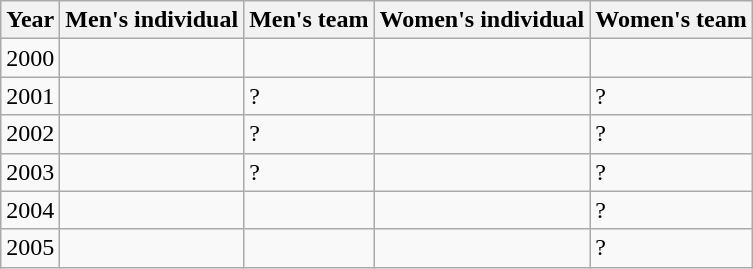<table class=wikitable>
<tr>
<th>Year</th>
<th>Men's individual</th>
<th>Men's team</th>
<th>Women's individual</th>
<th>Women's team</th>
</tr>
<tr>
<td>2000</td>
<td></td>
<td></td>
<td></td>
<td></td>
</tr>
<tr>
<td>2001</td>
<td></td>
<td>?</td>
<td></td>
<td>?</td>
</tr>
<tr>
<td>2002</td>
<td></td>
<td>?</td>
<td></td>
<td>?</td>
</tr>
<tr>
<td>2003</td>
<td></td>
<td>?</td>
<td></td>
<td>?</td>
</tr>
<tr>
<td>2004</td>
<td></td>
<td></td>
<td></td>
<td>?</td>
</tr>
<tr>
<td>2005</td>
<td></td>
<td></td>
<td></td>
<td>?</td>
</tr>
</table>
